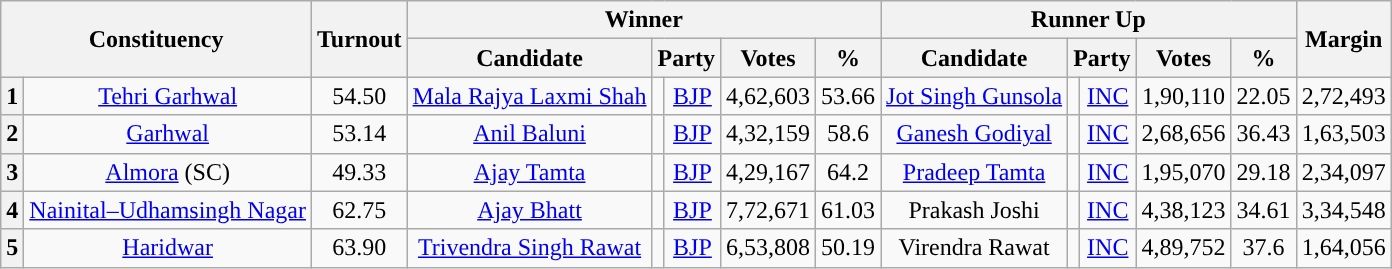<table class="wikitable sortable" style="text-align:center;">
<tr>
<th colspan="2" rowspan="2">Constituency</th>
<th rowspan="2">Turnout</th>
<th colspan="5">Winner</th>
<th colspan="5">Runner Up</th>
<th rowspan="2">Margin</th>
</tr>
<tr>
<th>Candidate</th>
<th colspan="2">Party</th>
<th>Votes</th>
<th>%</th>
<th>Candidate</th>
<th colspan="2">Party</th>
<th>Votes</th>
<th>%</th>
</tr>
<tr>
<th>1</th>
<td><a href='#'>Tehri Garhwal</a></td>
<td>54.50 </td>
<td><a href='#'>Mala Rajya Laxmi Shah</a></td>
<td></td>
<td><a href='#'>BJP</a></td>
<td>4,62,603</td>
<td>53.66</td>
<td><a href='#'>Jot Singh Gunsola</a></td>
<td></td>
<td scope="row" style="text-align: centre;"><a href='#'>INC</a></td>
<td>1,90,110</td>
<td>22.05</td>
<td style="background:">2,72,493</td>
</tr>
<tr>
<th>2</th>
<td><a href='#'>Garhwal</a></td>
<td>53.14 </td>
<td><a href='#'>Anil Baluni</a></td>
<td></td>
<td><a href='#'>BJP</a></td>
<td>4,32,159</td>
<td>58.6</td>
<td><a href='#'>Ganesh Godiyal</a></td>
<td></td>
<td scope="row" style="text-align: centre;"><a href='#'>INC</a></td>
<td>2,68,656</td>
<td>36.43</td>
<td style="background:">1,63,503</td>
</tr>
<tr>
<th>3</th>
<td><a href='#'>Almora</a> (SC)</td>
<td>49.33 </td>
<td><a href='#'>Ajay Tamta</a></td>
<td></td>
<td><a href='#'>BJP</a></td>
<td>4,29,167</td>
<td>64.2</td>
<td><a href='#'>Pradeep Tamta</a></td>
<td></td>
<td scope="row" style="text-align: centre;"><a href='#'>INC</a></td>
<td>1,95,070</td>
<td>29.18</td>
<td style="background:">2,34,097</td>
</tr>
<tr>
<th>4</th>
<td><a href='#'>Nainital–Udhamsingh Nagar</a></td>
<td>62.75 </td>
<td><a href='#'>Ajay Bhatt</a></td>
<td></td>
<td><a href='#'>BJP</a></td>
<td>7,72,671</td>
<td>61.03</td>
<td>Prakash Joshi</td>
<td></td>
<td scope="row" style="text-align: centre;"><a href='#'>INC</a></td>
<td>4,38,123</td>
<td>34.61</td>
<td style="background:">3,34,548</td>
</tr>
<tr>
<th>5</th>
<td><a href='#'>Haridwar</a></td>
<td>63.90 </td>
<td><a href='#'>Trivendra Singh Rawat</a></td>
<td></td>
<td><a href='#'>BJP</a></td>
<td>6,53,808</td>
<td>50.19</td>
<td>Virendra Rawat</td>
<td></td>
<td scope="row" style="text-align: centre;"><a href='#'>INC</a></td>
<td>4,89,752</td>
<td>37.6</td>
<td style="background:">1,64,056</td>
</tr>
</table>
